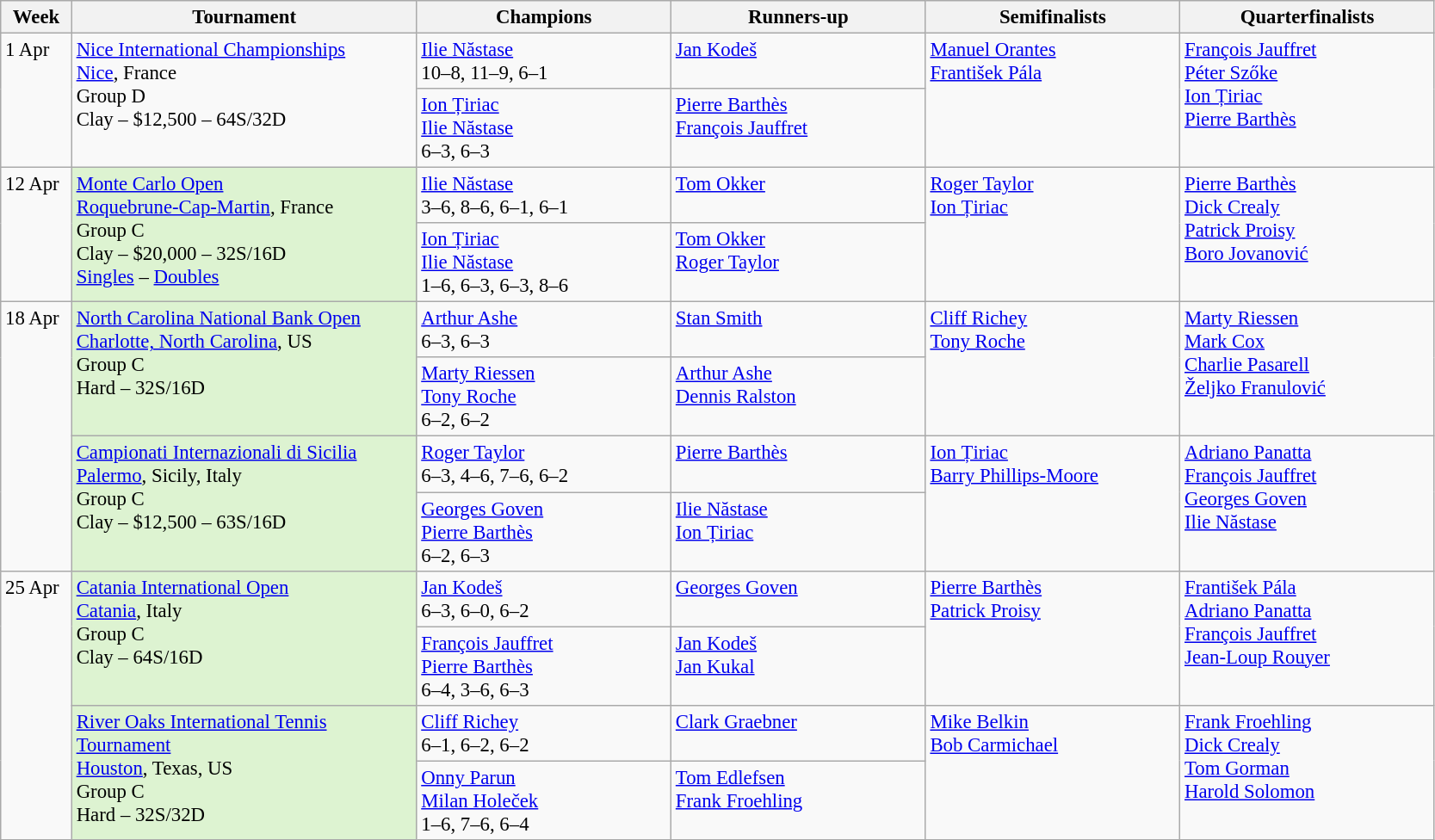<table class=wikitable style=font-size:95%>
<tr>
<th style="width:48px;">Week</th>
<th style="width:260px;">Tournament</th>
<th style="width:190px;">Champions</th>
<th style="width:190px;">Runners-up</th>
<th style="width:190px;">Semifinalists</th>
<th style="width:190px;">Quarterfinalists</th>
</tr>
<tr valign=top>
<td rowspan=2>1 Apr</td>
<td rowspan=2><a href='#'>Nice International Championships</a> <br> <a href='#'>Nice</a>, France <br> Group D <br> Clay – $12,500 – 64S/32D</td>
<td> <a href='#'>Ilie Năstase</a> <br> 10–8, 11–9, 6–1</td>
<td> <a href='#'>Jan Kodeš</a></td>
<td rowspan=2> <a href='#'>Manuel Orantes</a> <br>  <a href='#'>František Pála</a></td>
<td rowspan=2> <a href='#'>François Jauffret</a> <br>  <a href='#'>Péter Szőke</a> <br>  <a href='#'>Ion Țiriac</a> <br>  <a href='#'>Pierre Barthès</a></td>
</tr>
<tr valign=top>
<td> <a href='#'>Ion Țiriac</a> <br>  <a href='#'>Ilie Năstase</a> <br> 6–3, 6–3</td>
<td> <a href='#'>Pierre Barthès</a> <br>  <a href='#'>François Jauffret</a></td>
</tr>
<tr valign=top>
<td rowspan=2>12 Apr</td>
<td style="background:#DDF3D1;" rowspan="2"><a href='#'>Monte Carlo Open</a> <br> <a href='#'>Roquebrune-Cap-Martin</a>, France <br> Group C <br> Clay – $20,000 – 32S/16D <br> <a href='#'>Singles</a> – <a href='#'>Doubles</a></td>
<td> <a href='#'>Ilie Năstase</a> <br> 3–6, 8–6, 6–1, 6–1</td>
<td> <a href='#'>Tom Okker</a></td>
<td rowspan=2> <a href='#'>Roger Taylor</a> <br>  <a href='#'>Ion Țiriac</a></td>
<td rowspan=2> <a href='#'>Pierre Barthès</a> <br>  <a href='#'>Dick Crealy</a> <br>  <a href='#'>Patrick Proisy</a> <br>  <a href='#'>Boro Jovanović</a></td>
</tr>
<tr valign=top>
<td> <a href='#'>Ion Țiriac</a> <br>  <a href='#'>Ilie Năstase</a> <br> 1–6, 6–3, 6–3, 8–6</td>
<td> <a href='#'>Tom Okker</a> <br>  <a href='#'>Roger Taylor</a></td>
</tr>
<tr valign=top>
<td rowspan=4>18 Apr</td>
<td style="background:#DDF3D1;" rowspan="2"><a href='#'>North Carolina National Bank Open</a> <br> <a href='#'>Charlotte, North Carolina</a>, US <br> Group C <br> Hard – 32S/16D</td>
<td> <a href='#'>Arthur Ashe</a> <br> 6–3, 6–3</td>
<td> <a href='#'>Stan Smith</a></td>
<td rowspan=2> <a href='#'>Cliff Richey</a> <br>  <a href='#'>Tony Roche</a></td>
<td rowspan=2> <a href='#'>Marty Riessen</a> <br>  <a href='#'>Mark Cox</a> <br>  <a href='#'>Charlie Pasarell</a> <br>  <a href='#'>Željko Franulović</a></td>
</tr>
<tr valign=top>
<td> <a href='#'>Marty Riessen</a> <br>  <a href='#'>Tony Roche</a> <br> 6–2, 6–2</td>
<td> <a href='#'>Arthur Ashe</a> <br>  <a href='#'>Dennis Ralston</a></td>
</tr>
<tr valign=top>
<td style="background:#DDF3D1;" rowspan=2><a href='#'>Campionati Internazionali di Sicilia</a> <br> <a href='#'>Palermo</a>, Sicily, Italy <br> Group C <br> Clay – $12,500 – 63S/16D</td>
<td> <a href='#'>Roger Taylor</a> <br> 6–3, 4–6, 7–6, 6–2</td>
<td> <a href='#'>Pierre Barthès</a></td>
<td rowspan=2> <a href='#'>Ion Țiriac</a> <br>  <a href='#'>Barry Phillips-Moore</a></td>
<td rowspan=2> <a href='#'>Adriano Panatta</a> <br>  <a href='#'>François Jauffret</a> <br>  <a href='#'>Georges Goven</a> <br>  <a href='#'>Ilie Năstase</a></td>
</tr>
<tr valign=top>
<td> <a href='#'>Georges Goven</a> <br>  <a href='#'>Pierre Barthès</a> <br> 6–2, 6–3</td>
<td> <a href='#'>Ilie Năstase</a> <br>  <a href='#'>Ion Țiriac</a></td>
</tr>
<tr valign=top>
<td rowspan=4>25 Apr</td>
<td style="background:#DDF3D1;" rowspan="2"><a href='#'>Catania International Open</a> <br> <a href='#'>Catania</a>, Italy <br> Group C <br> Clay – 64S/16D</td>
<td> <a href='#'>Jan Kodeš</a> <br> 6–3, 6–0, 6–2</td>
<td> <a href='#'>Georges Goven</a></td>
<td rowspan=2> <a href='#'>Pierre Barthès</a> <br>  <a href='#'>Patrick Proisy</a></td>
<td rowspan=2> <a href='#'>František Pála</a> <br>  <a href='#'>Adriano Panatta</a> <br>  <a href='#'>François Jauffret</a> <br>  <a href='#'>Jean-Loup Rouyer</a></td>
</tr>
<tr valign=top>
<td> <a href='#'>François Jauffret</a> <br>  <a href='#'>Pierre Barthès</a> <br> 6–4, 3–6, 6–3</td>
<td> <a href='#'>Jan Kodeš</a> <br>  <a href='#'>Jan Kukal</a></td>
</tr>
<tr valign=top>
<td style="background:#DDF3D1;" rowspan=2><a href='#'>River Oaks International Tennis Tournament</a><br><a href='#'>Houston</a>, Texas, US <br> Group C <br> Hard – 32S/32D</td>
<td> <a href='#'>Cliff Richey</a> <br> 6–1, 6–2, 6–2</td>
<td> <a href='#'>Clark Graebner</a></td>
<td rowspan=2> <a href='#'>Mike Belkin</a> <br>  <a href='#'>Bob Carmichael</a></td>
<td rowspan=2> <a href='#'>Frank Froehling</a> <br>  <a href='#'>Dick Crealy</a> <br>  <a href='#'>Tom Gorman</a> <br>  <a href='#'>Harold Solomon</a></td>
</tr>
<tr valign=top>
<td> <a href='#'>Onny Parun</a> <br>  <a href='#'>Milan Holeček</a> <br> 1–6, 7–6, 6–4</td>
<td> <a href='#'>Tom Edlefsen</a> <br>  <a href='#'>Frank Froehling</a></td>
</tr>
</table>
